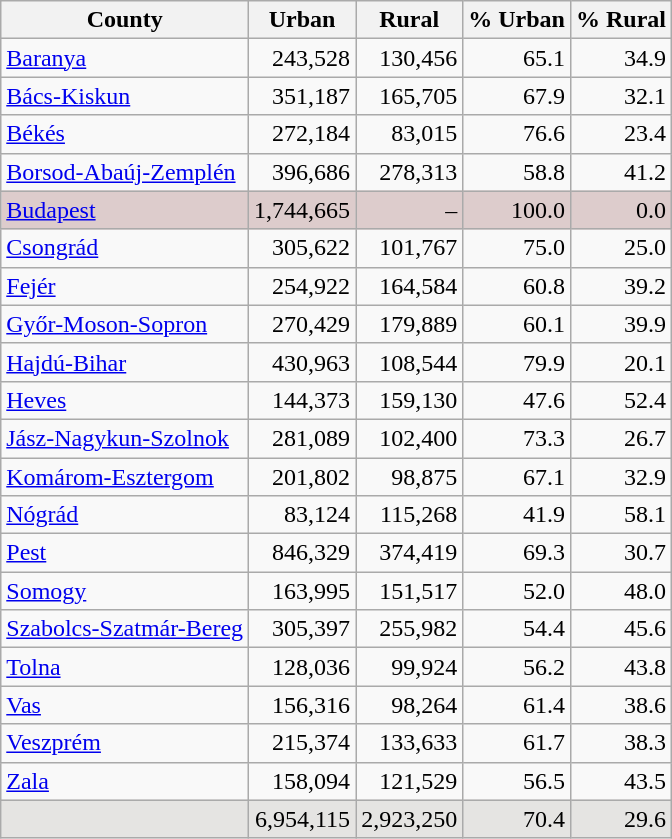<table class="wikitable sortable" style="text-align:right">
<tr>
<th>County</th>
<th>Urban</th>
<th>Rural</th>
<th>% Urban</th>
<th>% Rural</th>
</tr>
<tr>
<td align="left"><a href='#'>Baranya</a></td>
<td>243,528</td>
<td>130,456</td>
<td>65.1</td>
<td>34.9</td>
</tr>
<tr>
<td align="left"><a href='#'>Bács-Kiskun</a></td>
<td>351,187</td>
<td>165,705</td>
<td>67.9</td>
<td>32.1</td>
</tr>
<tr>
<td align="left"><a href='#'>Békés</a></td>
<td>272,184</td>
<td>83,015</td>
<td>76.6</td>
<td>23.4</td>
</tr>
<tr>
<td align="left"><a href='#'>Borsod-Abaúj-Zemplén</a></td>
<td>396,686</td>
<td>278,313</td>
<td>58.8</td>
<td>41.2</td>
</tr>
<tr style="background:#dcc;">
<td align="left"><a href='#'>Budapest</a></td>
<td>1,744,665</td>
<td>–</td>
<td>100.0</td>
<td>0.0</td>
</tr>
<tr>
<td align="left"><a href='#'>Csongrád</a></td>
<td>305,622</td>
<td>101,767</td>
<td>75.0</td>
<td>25.0</td>
</tr>
<tr>
<td align="left"><a href='#'>Fejér</a></td>
<td>254,922</td>
<td>164,584</td>
<td>60.8</td>
<td>39.2</td>
</tr>
<tr>
<td align="left"><a href='#'>Győr-Moson-Sopron</a></td>
<td>270,429</td>
<td>179,889</td>
<td>60.1</td>
<td>39.9</td>
</tr>
<tr>
<td align="left"><a href='#'>Hajdú-Bihar</a></td>
<td>430,963</td>
<td>108,544</td>
<td>79.9</td>
<td>20.1</td>
</tr>
<tr>
<td align="left"><a href='#'>Heves</a></td>
<td>144,373</td>
<td>159,130</td>
<td>47.6</td>
<td>52.4</td>
</tr>
<tr>
<td align="left"><a href='#'>Jász-Nagykun-Szolnok</a></td>
<td>281,089</td>
<td>102,400</td>
<td>73.3</td>
<td>26.7</td>
</tr>
<tr>
<td align="left"><a href='#'>Komárom-Esztergom</a></td>
<td>201,802</td>
<td>98,875</td>
<td>67.1</td>
<td>32.9</td>
</tr>
<tr>
<td align="left"><a href='#'>Nógrád</a></td>
<td>83,124</td>
<td>115,268</td>
<td>41.9</td>
<td>58.1</td>
</tr>
<tr>
<td align="left"><a href='#'>Pest</a></td>
<td>846,329</td>
<td>374,419</td>
<td>69.3</td>
<td>30.7</td>
</tr>
<tr>
<td align="left"><a href='#'>Somogy</a></td>
<td>163,995</td>
<td>151,517</td>
<td>52.0</td>
<td>48.0</td>
</tr>
<tr>
<td align="left"><a href='#'>Szabolcs-Szatmár-Bereg</a></td>
<td>305,397</td>
<td>255,982</td>
<td>54.4</td>
<td>45.6</td>
</tr>
<tr>
<td align="left"><a href='#'>Tolna</a></td>
<td>128,036</td>
<td>99,924</td>
<td>56.2</td>
<td>43.8</td>
</tr>
<tr>
<td align="left"><a href='#'>Vas</a></td>
<td>156,316</td>
<td>98,264</td>
<td>61.4</td>
<td>38.6</td>
</tr>
<tr>
<td align="left"><a href='#'>Veszprém</a></td>
<td>215,374</td>
<td>133,633</td>
<td>61.7</td>
<td>38.3</td>
</tr>
<tr>
<td align="left"><a href='#'>Zala</a></td>
<td>158,094</td>
<td>121,529</td>
<td>56.5</td>
<td>43.5</td>
</tr>
<tr bgcolor="E5E4E2">
<td align="left"><strong></strong></td>
<td>6,954,115</td>
<td>2,923,250</td>
<td>70.4</td>
<td>29.6</td>
</tr>
</table>
